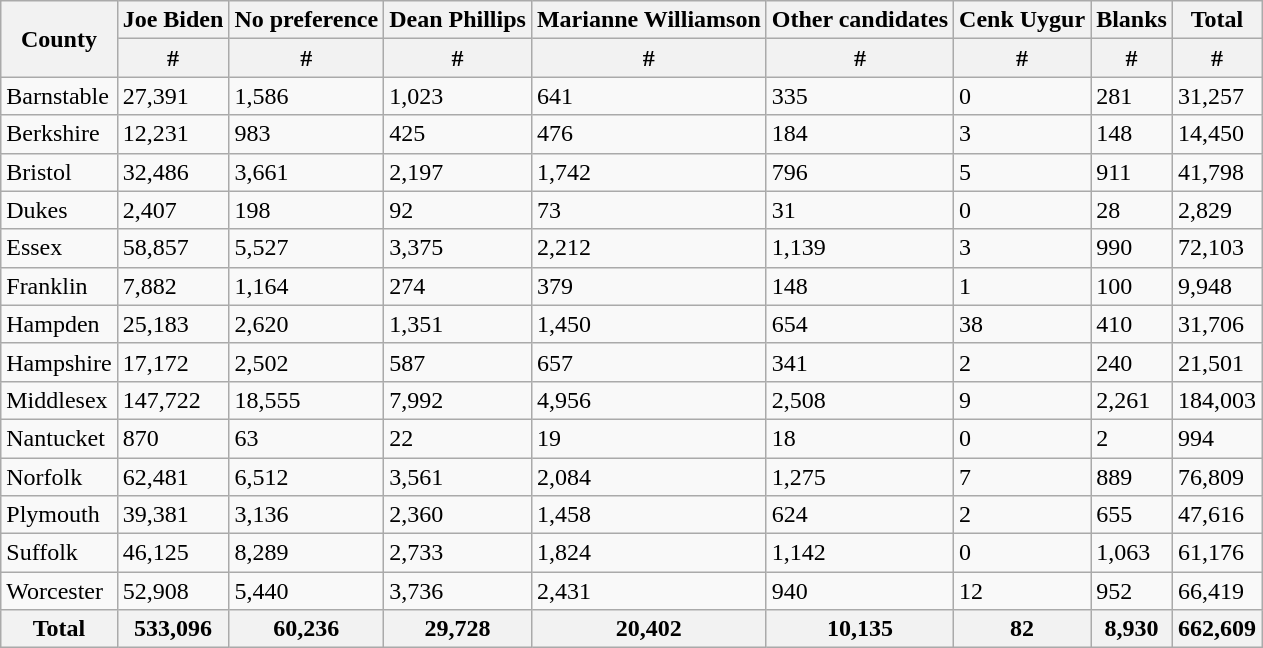<table class="wikitable sortable">
<tr>
<th rowspan="2">County</th>
<th>Joe Biden</th>
<th>No preference</th>
<th>Dean Phillips</th>
<th>Marianne Williamson</th>
<th>Other candidates</th>
<th>Cenk Uygur</th>
<th>Blanks</th>
<th>Total</th>
</tr>
<tr>
<th>#</th>
<th>#</th>
<th>#</th>
<th>#</th>
<th>#</th>
<th>#</th>
<th>#</th>
<th>#</th>
</tr>
<tr>
<td>Barnstable</td>
<td>27,391</td>
<td>1,586</td>
<td>1,023</td>
<td>641</td>
<td>335</td>
<td>0</td>
<td>281</td>
<td>31,257</td>
</tr>
<tr>
<td>Berkshire</td>
<td>12,231</td>
<td>983</td>
<td>425</td>
<td>476</td>
<td>184</td>
<td>3</td>
<td>148</td>
<td>14,450</td>
</tr>
<tr>
<td>Bristol</td>
<td>32,486</td>
<td>3,661</td>
<td>2,197</td>
<td>1,742</td>
<td>796</td>
<td>5</td>
<td>911</td>
<td>41,798</td>
</tr>
<tr>
<td>Dukes</td>
<td>2,407</td>
<td>198</td>
<td>92</td>
<td>73</td>
<td>31</td>
<td>0</td>
<td>28</td>
<td>2,829</td>
</tr>
<tr>
<td>Essex</td>
<td>58,857</td>
<td>5,527</td>
<td>3,375</td>
<td>2,212</td>
<td>1,139</td>
<td>3</td>
<td>990</td>
<td>72,103</td>
</tr>
<tr>
<td>Franklin</td>
<td>7,882</td>
<td>1,164</td>
<td>274</td>
<td>379</td>
<td>148</td>
<td>1</td>
<td>100</td>
<td>9,948</td>
</tr>
<tr>
<td>Hampden</td>
<td>25,183</td>
<td>2,620</td>
<td>1,351</td>
<td>1,450</td>
<td>654</td>
<td>38</td>
<td>410</td>
<td>31,706</td>
</tr>
<tr>
<td>Hampshire</td>
<td>17,172</td>
<td>2,502</td>
<td>587</td>
<td>657</td>
<td>341</td>
<td>2</td>
<td>240</td>
<td>21,501</td>
</tr>
<tr>
<td>Middlesex</td>
<td>147,722</td>
<td>18,555</td>
<td>7,992</td>
<td>4,956</td>
<td>2,508</td>
<td>9</td>
<td>2,261</td>
<td>184,003</td>
</tr>
<tr>
<td>Nantucket</td>
<td>870</td>
<td>63</td>
<td>22</td>
<td>19</td>
<td>18</td>
<td>0</td>
<td>2</td>
<td>994</td>
</tr>
<tr>
<td>Norfolk</td>
<td>62,481</td>
<td>6,512</td>
<td>3,561</td>
<td>2,084</td>
<td>1,275</td>
<td>7</td>
<td>889</td>
<td>76,809</td>
</tr>
<tr>
<td>Plymouth</td>
<td>39,381</td>
<td>3,136</td>
<td>2,360</td>
<td>1,458</td>
<td>624</td>
<td>2</td>
<td>655</td>
<td>47,616</td>
</tr>
<tr>
<td>Suffolk</td>
<td>46,125</td>
<td>8,289</td>
<td>2,733</td>
<td>1,824</td>
<td>1,142</td>
<td>0</td>
<td>1,063</td>
<td>61,176</td>
</tr>
<tr>
<td>Worcester</td>
<td>52,908</td>
<td>5,440</td>
<td>3,736</td>
<td>2,431</td>
<td>940</td>
<td>12</td>
<td>952</td>
<td>66,419</td>
</tr>
<tr>
<th>Total</th>
<th>533,096</th>
<th>60,236</th>
<th><strong>29,728</strong></th>
<th><strong>20,402</strong></th>
<th><strong>10,135</strong></th>
<th>82</th>
<th><strong>8,930</strong></th>
<th><strong>662,609</strong></th>
</tr>
</table>
